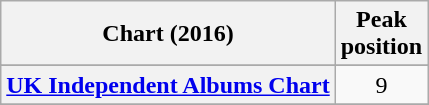<table class="wikitable sortable plainrowheaders" style="text-align:center">
<tr>
<th scope="col">Chart (2016)</th>
<th scope="col">Peak<br> position</th>
</tr>
<tr>
</tr>
<tr>
<th scope="row"><a href='#'>UK Independent Albums Chart</a></th>
<td>9</td>
</tr>
<tr>
</tr>
</table>
